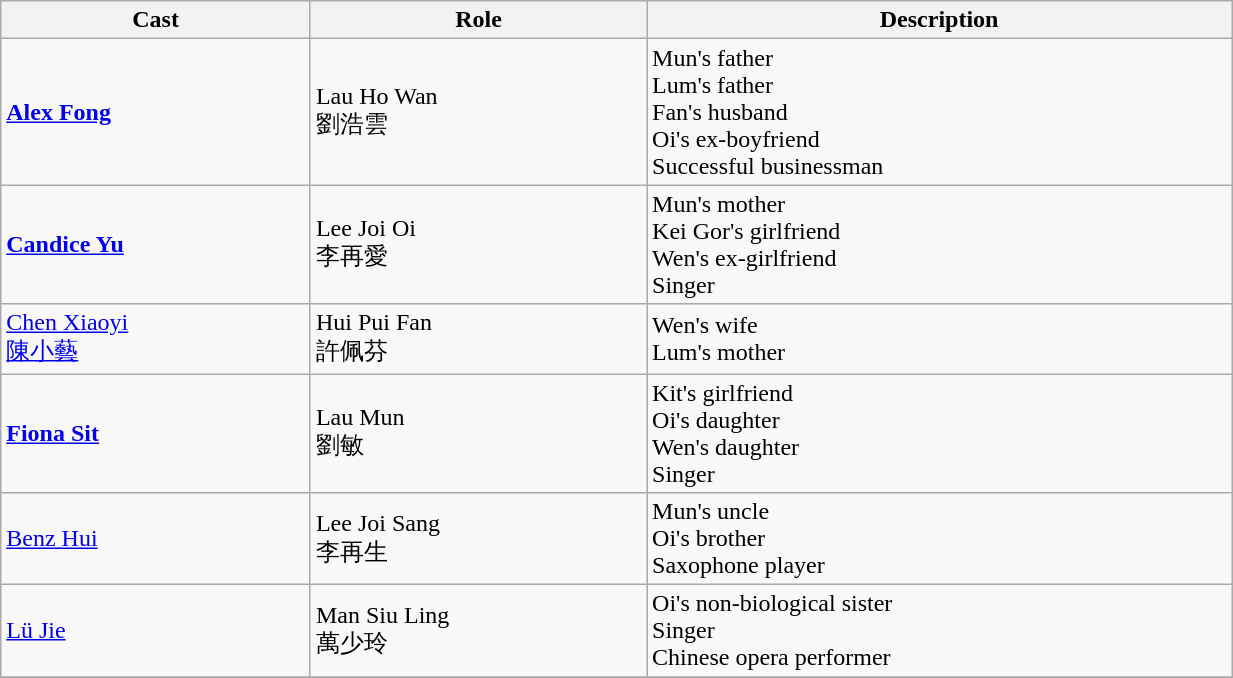<table class="wikitable" width="65%">
<tr>
<th>Cast</th>
<th>Role</th>
<th>Description</th>
</tr>
<tr>
<td><strong><a href='#'>Alex Fong</a></strong></td>
<td>Lau Ho Wan<br>劉浩雲</td>
<td>Mun's father<br>Lum's father<br>Fan's husband<br>Oi's ex-boyfriend<br>Successful businessman</td>
</tr>
<tr>
<td><strong><a href='#'>Candice Yu</a></strong></td>
<td>Lee Joi Oi<br>李再愛</td>
<td>Mun's mother<br>Kei Gor's girlfriend<br>Wen's ex-girlfriend<br>Singer</td>
</tr>
<tr>
<td><a href='#'>Chen Xiaoyi</a><br><a href='#'>陳小藝</a></td>
<td>Hui Pui Fan<br>許佩芬</td>
<td>Wen's wife<br>Lum's mother</td>
</tr>
<tr>
<td><strong><a href='#'>Fiona Sit</a></strong></td>
<td>Lau Mun<br>劉敏</td>
<td>Kit's girlfriend<br>Oi's daughter<br>Wen's daughter<br>Singer</td>
</tr>
<tr>
<td><a href='#'>Benz Hui</a></td>
<td>Lee Joi Sang<br>李再生</td>
<td>Mun's uncle<br>Oi's brother<br>Saxophone player</td>
</tr>
<tr>
<td><a href='#'>Lü Jie</a></td>
<td>Man Siu Ling<br>萬少玲</td>
<td>Oi's non-biological sister<br>Singer<br>Chinese opera performer</td>
</tr>
<tr>
</tr>
</table>
